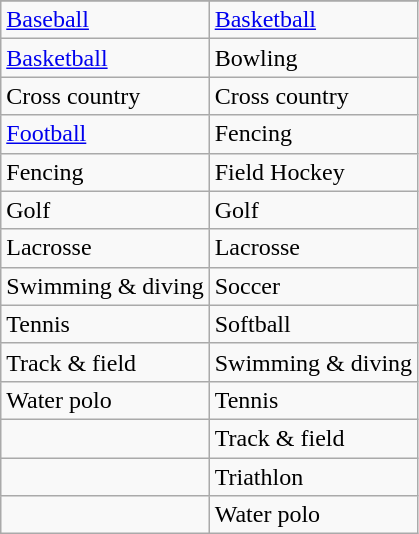<table class="wikitable">
<tr>
</tr>
<tr>
<td><a href='#'>Baseball</a></td>
<td><a href='#'>Basketball</a></td>
</tr>
<tr>
<td><a href='#'>Basketball</a></td>
<td>Bowling</td>
</tr>
<tr>
<td>Cross country</td>
<td>Cross country</td>
</tr>
<tr>
<td><a href='#'>Football</a></td>
<td>Fencing</td>
</tr>
<tr>
<td>Fencing</td>
<td>Field Hockey</td>
</tr>
<tr>
<td>Golf</td>
<td>Golf</td>
</tr>
<tr>
<td>Lacrosse</td>
<td>Lacrosse</td>
</tr>
<tr>
<td>Swimming & diving</td>
<td>Soccer</td>
</tr>
<tr>
<td>Tennis</td>
<td>Softball</td>
</tr>
<tr>
<td>Track & field</td>
<td>Swimming & diving</td>
</tr>
<tr>
<td>Water polo</td>
<td>Tennis</td>
</tr>
<tr>
<td></td>
<td>Track & field</td>
</tr>
<tr>
<td></td>
<td>Triathlon</td>
</tr>
<tr>
<td></td>
<td>Water polo</td>
</tr>
</table>
